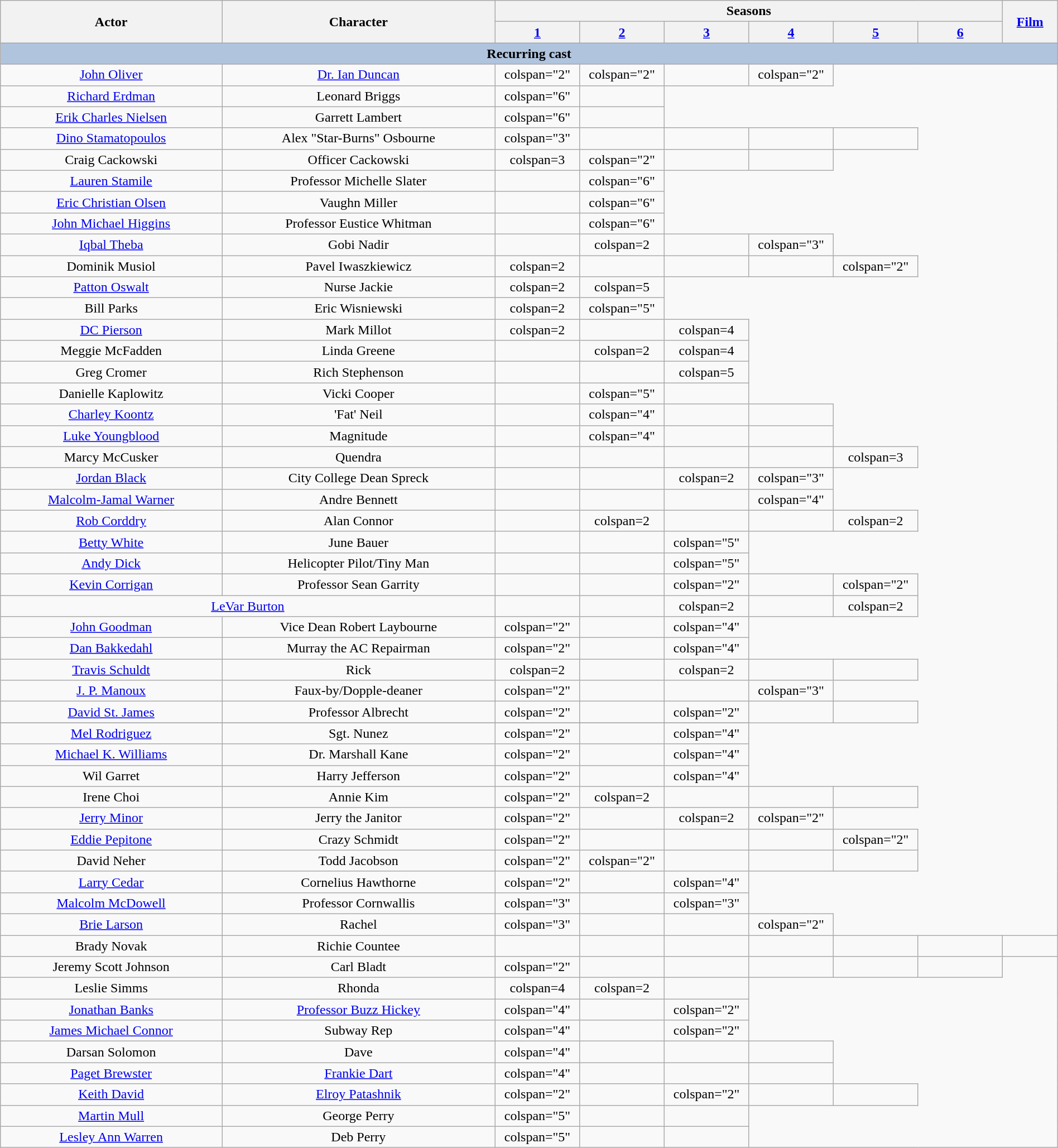<table class="wikitable plainrowheaders" style="text-align:center;" width="100%">
<tr>
<th scope="col" rowspan="2">Actor</th>
<th scope="col" rowspan="2">Character</th>
<th scope="col" colspan="6">Seasons</th>
<th scope="col" rowspan="2"><a href='#'>Film</a></th>
</tr>
<tr>
<th scope="col" style="width:8%;"><a href='#'>1</a></th>
<th scope="col" style="width:8%;"><a href='#'>2</a></th>
<th scope="col" style="width:8%;"><a href='#'>3</a></th>
<th scope="col" style="width:8%;"><a href='#'>4</a></th>
<th scope="col" style="width:8%;"><a href='#'>5</a></th>
<th scope="col" style="width:8%;"><a href='#'>6</a></th>
</tr>
<tr>
<th colspan="13" style="background: LightSteelBlue;">Recurring cast</th>
</tr>
<tr>
<td><a href='#'>John Oliver</a></td>
<td align="center"><a href='#'>Dr. Ian Duncan</a></td>
<td>colspan="2" </td>
<td>colspan="2" </td>
<td></td>
<td>colspan="2" </td>
</tr>
<tr>
<td><a href='#'>Richard Erdman</a></td>
<td>Leonard Briggs</td>
<td>colspan="6" </td>
<td></td>
</tr>
<tr>
<td><a href='#'>Erik Charles Nielsen</a></td>
<td>Garrett Lambert</td>
<td>colspan="6" </td>
<td></td>
</tr>
<tr>
<td><a href='#'>Dino Stamatopoulos</a></td>
<td>Alex "Star-Burns" Osbourne</td>
<td>colspan="3" </td>
<td></td>
<td></td>
<td></td>
<td></td>
</tr>
<tr>
<td>Craig Cackowski</td>
<td>Officer Cackowski</td>
<td>colspan=3 </td>
<td>colspan="2" </td>
<td></td>
<td></td>
</tr>
<tr>
<td><a href='#'>Lauren Stamile</a></td>
<td>Professor Michelle Slater</td>
<td></td>
<td>colspan="6" </td>
</tr>
<tr>
<td><a href='#'>Eric Christian Olsen</a></td>
<td>Vaughn Miller</td>
<td></td>
<td>colspan="6" </td>
</tr>
<tr>
<td><a href='#'>John Michael Higgins</a></td>
<td>Professor Eustice Whitman</td>
<td></td>
<td>colspan="6" </td>
</tr>
<tr>
<td><a href='#'>Iqbal Theba</a></td>
<td>Gobi Nadir</td>
<td></td>
<td>colspan=2 </td>
<td></td>
<td>colspan="3" </td>
</tr>
<tr>
<td>Dominik Musiol</td>
<td>Pavel Iwaszkiewicz</td>
<td>colspan=2 </td>
<td></td>
<td></td>
<td></td>
<td>colspan="2" </td>
</tr>
<tr>
<td><a href='#'>Patton Oswalt</a></td>
<td>Nurse Jackie</td>
<td>colspan=2 </td>
<td>colspan=5 </td>
</tr>
<tr>
<td>Bill Parks</td>
<td>Eric Wisniewski</td>
<td>colspan=2 </td>
<td>colspan="5" </td>
</tr>
<tr>
<td><a href='#'>DC Pierson</a></td>
<td>Mark Millot</td>
<td>colspan=2 </td>
<td></td>
<td>colspan=4 </td>
</tr>
<tr>
<td>Meggie McFadden</td>
<td>Linda Greene</td>
<td></td>
<td>colspan=2 </td>
<td>colspan=4 </td>
</tr>
<tr>
<td>Greg Cromer</td>
<td>Rich Stephenson</td>
<td></td>
<td></td>
<td>colspan=5 </td>
</tr>
<tr>
<td>Danielle Kaplowitz</td>
<td>Vicki Cooper</td>
<td></td>
<td>colspan="5" </td>
<td></td>
</tr>
<tr>
<td><a href='#'>Charley Koontz</a></td>
<td>'Fat' Neil</td>
<td></td>
<td>colspan="4" </td>
<td></td>
<td></td>
</tr>
<tr>
<td><a href='#'>Luke Youngblood</a></td>
<td>Magnitude</td>
<td></td>
<td>colspan="4" </td>
<td></td>
<td></td>
</tr>
<tr>
<td>Marcy McCusker</td>
<td>Quendra</td>
<td></td>
<td></td>
<td></td>
<td></td>
<td>colspan=3 </td>
</tr>
<tr>
<td><a href='#'>Jordan Black</a></td>
<td>City College Dean Spreck</td>
<td></td>
<td></td>
<td>colspan=2 </td>
<td>colspan="3" </td>
</tr>
<tr>
<td><a href='#'>Malcolm-Jamal Warner</a></td>
<td>Andre Bennett</td>
<td></td>
<td></td>
<td></td>
<td>colspan="4" </td>
</tr>
<tr>
<td><a href='#'>Rob Corddry</a></td>
<td>Alan Connor</td>
<td></td>
<td>colspan=2 </td>
<td></td>
<td></td>
<td>colspan=2 </td>
</tr>
<tr>
<td><a href='#'>Betty White</a></td>
<td>June Bauer</td>
<td></td>
<td></td>
<td>colspan="5" </td>
</tr>
<tr>
<td><a href='#'>Andy Dick</a></td>
<td>Helicopter Pilot/Tiny Man</td>
<td></td>
<td></td>
<td>colspan="5" </td>
</tr>
<tr>
<td><a href='#'>Kevin Corrigan</a></td>
<td>Professor Sean Garrity</td>
<td></td>
<td></td>
<td>colspan="2" </td>
<td></td>
<td>colspan="2" </td>
</tr>
<tr>
<td colspan=2><a href='#'>LeVar Burton</a></td>
<td></td>
<td></td>
<td>colspan=2 </td>
<td></td>
<td>colspan=2 </td>
</tr>
<tr>
<td><a href='#'>John Goodman</a></td>
<td>Vice Dean Robert Laybourne</td>
<td>colspan="2" </td>
<td></td>
<td>colspan="4" </td>
</tr>
<tr>
<td><a href='#'>Dan Bakkedahl</a></td>
<td>Murray the AC Repairman</td>
<td>colspan="2" </td>
<td></td>
<td>colspan="4" </td>
</tr>
<tr>
<td><a href='#'>Travis Schuldt</a></td>
<td>Rick</td>
<td>colspan=2 </td>
<td></td>
<td>colspan=2 </td>
<td></td>
<td></td>
</tr>
<tr>
<td><a href='#'>J. P. Manoux</a></td>
<td>Faux-by/Dopple-deaner</td>
<td>colspan="2" </td>
<td></td>
<td></td>
<td>colspan="3" </td>
</tr>
<tr>
<td><a href='#'>David St. James</a></td>
<td>Professor Albrecht</td>
<td>colspan="2" </td>
<td></td>
<td>colspan="2" </td>
<td></td>
<td></td>
</tr>
<tr>
</tr>
<tr>
<td><a href='#'>Mel Rodriguez</a></td>
<td>Sgt. Nunez</td>
<td>colspan="2" </td>
<td></td>
<td>colspan="4" </td>
</tr>
<tr>
<td><a href='#'>Michael K. Williams</a></td>
<td>Dr. Marshall Kane</td>
<td>colspan="2" </td>
<td></td>
<td>colspan="4" </td>
</tr>
<tr>
<td>Wil Garret</td>
<td>Harry Jefferson</td>
<td>colspan="2" </td>
<td></td>
<td>colspan="4" </td>
</tr>
<tr>
<td>Irene Choi</td>
<td>Annie Kim</td>
<td>colspan="2" </td>
<td>colspan=2 </td>
<td></td>
<td></td>
<td></td>
</tr>
<tr>
<td><a href='#'>Jerry Minor</a></td>
<td>Jerry the Janitor</td>
<td>colspan="2" </td>
<td></td>
<td>colspan=2 </td>
<td>colspan="2" </td>
</tr>
<tr>
<td><a href='#'>Eddie Pepitone</a></td>
<td>Crazy Schmidt</td>
<td>colspan="2" </td>
<td></td>
<td></td>
<td></td>
<td>colspan="2" </td>
</tr>
<tr>
<td>David Neher</td>
<td>Todd Jacobson</td>
<td>colspan="2" </td>
<td>colspan="2" </td>
<td></td>
<td></td>
<td></td>
</tr>
<tr>
<td><a href='#'>Larry Cedar</a></td>
<td>Cornelius Hawthorne</td>
<td>colspan="2" </td>
<td></td>
<td>colspan="4" </td>
</tr>
<tr>
<td><a href='#'>Malcolm McDowell</a></td>
<td>Professor Cornwallis</td>
<td>colspan="3" </td>
<td></td>
<td>colspan="3" </td>
</tr>
<tr>
<td><a href='#'>Brie Larson</a></td>
<td>Rachel</td>
<td>colspan="3" </td>
<td></td>
<td></td>
<td>colspan="2" </td>
</tr>
<tr>
<td>Brady Novak</td>
<td>Richie Countee</td>
<td></td>
<td></td>
<td></td>
<td></td>
<td></td>
<td></td>
<td></td>
</tr>
<tr>
<td>Jeremy Scott Johnson</td>
<td>Carl Bladt</td>
<td>colspan="2" </td>
<td></td>
<td></td>
<td></td>
<td></td>
<td></td>
</tr>
<tr>
<td>Leslie Simms</td>
<td>Rhonda</td>
<td>colspan=4 </td>
<td>colspan=2 </td>
<td></td>
</tr>
<tr>
<td><a href='#'>Jonathan Banks</a></td>
<td align="center"><a href='#'>Professor Buzz Hickey</a></td>
<td>colspan="4" </td>
<td></td>
<td>colspan="2" </td>
</tr>
<tr>
<td><a href='#'>James Michael Connor</a></td>
<td>Subway Rep</td>
<td>colspan="4" </td>
<td></td>
<td>colspan="2" </td>
</tr>
<tr>
<td>Darsan Solomon</td>
<td>Dave</td>
<td>colspan="4" </td>
<td></td>
<td></td>
<td></td>
</tr>
<tr>
<td><a href='#'>Paget Brewster</a></td>
<td align="center"><a href='#'>Frankie Dart</a></td>
<td>colspan="4" </td>
<td></td>
<td></td>
<td></td>
</tr>
<tr>
<td><a href='#'>Keith David</a></td>
<td align="center"><a href='#'>Elroy Patashnik</a></td>
<td>colspan="2" </td>
<td></td>
<td>colspan="2" </td>
<td></td>
<td></td>
</tr>
<tr>
<td><a href='#'>Martin Mull</a></td>
<td>George Perry</td>
<td>colspan="5" </td>
<td></td>
<td></td>
</tr>
<tr>
<td><a href='#'>Lesley Ann Warren</a></td>
<td>Deb Perry</td>
<td>colspan="5" </td>
<td></td>
<td></td>
</tr>
</table>
